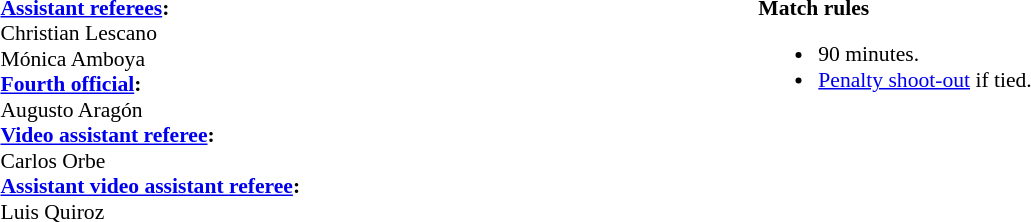<table style="width:100%; font-size:90%;">
<tr>
<td><br><strong><a href='#'>Assistant referees</a>:</strong>
<br>Christian Lescano
<br>Mónica Amboya
<br><strong><a href='#'>Fourth official</a>:</strong>
<br>Augusto Aragón
<br><strong><a href='#'>Video assistant referee</a>:</strong>
<br>Carlos Orbe
<br><strong><a href='#'>Assistant video assistant referee</a>:</strong>
<br>Luis Quiroz</td>
<td style="width:60%; vertical-align:top;"><br><strong>Match rules</strong><ul><li>90 minutes.</li><li><a href='#'>Penalty shoot-out</a> if tied.</li></ul></td>
</tr>
</table>
